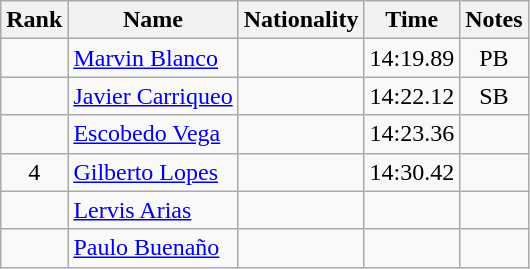<table class="wikitable sortable" style="text-align:center">
<tr>
<th>Rank</th>
<th>Name</th>
<th>Nationality</th>
<th>Time</th>
<th>Notes</th>
</tr>
<tr>
<td></td>
<td align=left><a href='#'>Marvin Blanco</a></td>
<td align=left></td>
<td>14:19.89</td>
<td>PB</td>
</tr>
<tr>
<td></td>
<td align=left><a href='#'>Javier Carriqueo</a></td>
<td align=left></td>
<td>14:22.12</td>
<td>SB</td>
</tr>
<tr>
<td></td>
<td align=left><a href='#'>Escobedo Vega</a></td>
<td align=left></td>
<td>14:23.36</td>
<td></td>
</tr>
<tr>
<td>4</td>
<td align=left><a href='#'>Gilberto Lopes</a></td>
<td align=left></td>
<td>14:30.42</td>
<td></td>
</tr>
<tr>
<td></td>
<td align=left><a href='#'>Lervis Arias</a></td>
<td align=left></td>
<td></td>
<td></td>
</tr>
<tr>
<td></td>
<td align=left><a href='#'>Paulo Buenaño</a></td>
<td align=left></td>
<td></td>
<td></td>
</tr>
</table>
